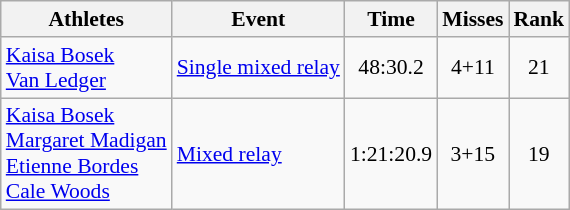<table class="wikitable" style="font-size:90%">
<tr>
<th>Athletes</th>
<th>Event</th>
<th>Time</th>
<th>Misses</th>
<th>Rank</th>
</tr>
<tr align=center>
<td align=left><a href='#'>Kaisa Bosek</a><br><a href='#'>Van Ledger</a></td>
<td align=left><a href='#'>Single mixed relay</a></td>
<td>48:30.2</td>
<td>4+11</td>
<td>21</td>
</tr>
<tr align=center>
<td align=left><a href='#'>Kaisa Bosek</a><br><a href='#'>Margaret Madigan</a><br><a href='#'>Etienne Bordes</a><br><a href='#'>Cale Woods</a></td>
<td align=left><a href='#'>Mixed relay</a></td>
<td>1:21:20.9</td>
<td>3+15</td>
<td>19</td>
</tr>
</table>
